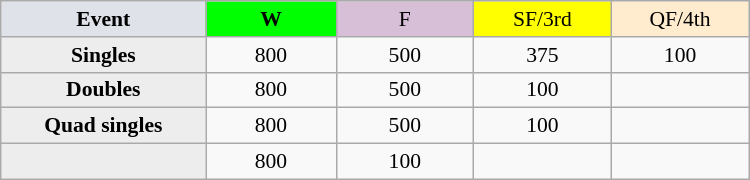<table class=wikitable style=font-size:90%;text-align:center>
<tr>
<td style="width:130px; background:#dfe2e9;"><strong>Event</strong></td>
<td style="width:80px; background:lime;"><strong>W</strong></td>
<td style="width:85px; background:thistle;">F</td>
<td style="width:85px; background:#ff0;">SF/3rd</td>
<td style="width:85px; background:#ffebcd;">QF/4th</td>
</tr>
<tr>
<th style="background:#ededed;">Singles</th>
<td>800</td>
<td>500</td>
<td>375</td>
<td>100</td>
</tr>
<tr>
<th style="background:#ededed;">Doubles</th>
<td>800</td>
<td>500</td>
<td>100</td>
<td></td>
</tr>
<tr>
<th style="background:#ededed;">Quad singles</th>
<td>800</td>
<td>500</td>
<td>100</td>
<td></td>
</tr>
<tr>
<th style="background:#ededed;"></th>
<td>800</td>
<td>100</td>
<td></td>
<td></td>
</tr>
</table>
